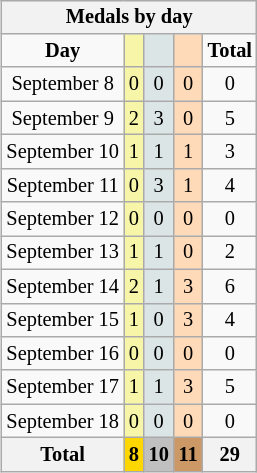<table class="wikitable" style="font-size:85%; float:right">
<tr align=center>
<th colspan=7>Medals by day</th>
</tr>
<tr align=center>
<td><strong>Day</strong></td>
<td style="background:#f7f6a8;"></td>
<td style="background:#dce5e5;"></td>
<td style="background:#ffdab9;"></td>
<td><strong>Total</strong></td>
</tr>
<tr align=center>
<td>September 8</td>
<td style="background:#f7f6a8;">0</td>
<td style="background:#dce5e5;">0</td>
<td style="background:#ffdab9;">0</td>
<td>0</td>
</tr>
<tr align=center>
<td>September 9</td>
<td style="background:#f7f6a8;">2</td>
<td style="background:#dce5e5;">3</td>
<td style="background:#ffdab9;">0</td>
<td>5</td>
</tr>
<tr align=center>
<td>September 10</td>
<td style="background:#f7f6a8;">1</td>
<td style="background:#dce5e5;">1</td>
<td style="background:#ffdab9;">1</td>
<td>3</td>
</tr>
<tr align=center>
<td>September 11</td>
<td style="background:#f7f6a8;">0</td>
<td style="background:#dce5e5;">3</td>
<td style="background:#ffdab9;">1</td>
<td>4</td>
</tr>
<tr align=center>
<td>September 12</td>
<td style="background:#f7f6a8;">0</td>
<td style="background:#dce5e5;">0</td>
<td style="background:#ffdab9;">0</td>
<td>0</td>
</tr>
<tr align=center>
<td>September 13</td>
<td style="background:#f7f6a8;">1</td>
<td style="background:#dce5e5;">1</td>
<td style="background:#ffdab9;">0</td>
<td>2</td>
</tr>
<tr align=center>
<td>September 14</td>
<td style="background:#f7f6a8;">2</td>
<td style="background:#dce5e5;">1</td>
<td style="background:#ffdab9;">3</td>
<td>6</td>
</tr>
<tr align=center>
<td>September 15</td>
<td style="background:#f7f6a8;">1</td>
<td style="background:#dce5e5;">0</td>
<td style="background:#ffdab9;">3</td>
<td>4</td>
</tr>
<tr align=center>
<td>September 16</td>
<td style="background:#f7f6a8;">0</td>
<td style="background:#dce5e5;">0</td>
<td style="background:#ffdab9;">0</td>
<td>0</td>
</tr>
<tr align=center>
<td>September 17</td>
<td style="background:#f7f6a8;">1</td>
<td style="background:#dce5e5;">1</td>
<td style="background:#ffdab9;">3</td>
<td>5</td>
</tr>
<tr align=center>
<td>September 18</td>
<td style="background:#f7f6a8;">0</td>
<td style="background:#dce5e5;">0</td>
<td style="background:#ffdab9;">0</td>
<td>0</td>
</tr>
<tr align=center>
<th>Total</th>
<th style="background:gold;">8</th>
<th style="background:silver;">10</th>
<th style="background:#c96;">11</th>
<th>29</th>
</tr>
</table>
